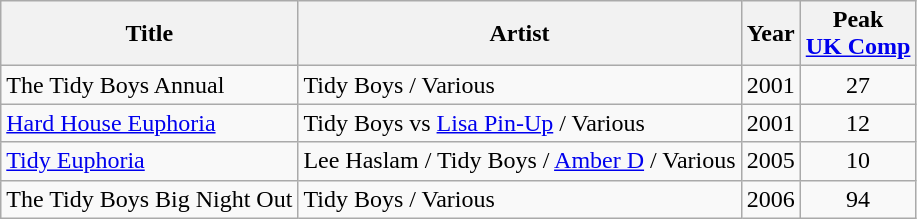<table class="wikitable sortable">
<tr>
<th>Title</th>
<th>Artist</th>
<th>Year</th>
<th>Peak <br><a href='#'>UK Comp</a></th>
</tr>
<tr>
<td>The Tidy Boys Annual</td>
<td>Tidy Boys / Various</td>
<td>2001</td>
<td style="text-align:center;">27</td>
</tr>
<tr>
<td><a href='#'>Hard House Euphoria</a></td>
<td>Tidy Boys vs <a href='#'>Lisa Pin-Up</a> / Various</td>
<td>2001</td>
<td style="text-align:center;">12</td>
</tr>
<tr>
<td><a href='#'>Tidy Euphoria</a></td>
<td>Lee Haslam / Tidy Boys / <a href='#'>Amber D</a> / Various</td>
<td>2005</td>
<td style="text-align:center;">10</td>
</tr>
<tr>
<td>The Tidy Boys Big Night Out</td>
<td>Tidy Boys / Various</td>
<td>2006</td>
<td style="text-align:center;">94</td>
</tr>
</table>
